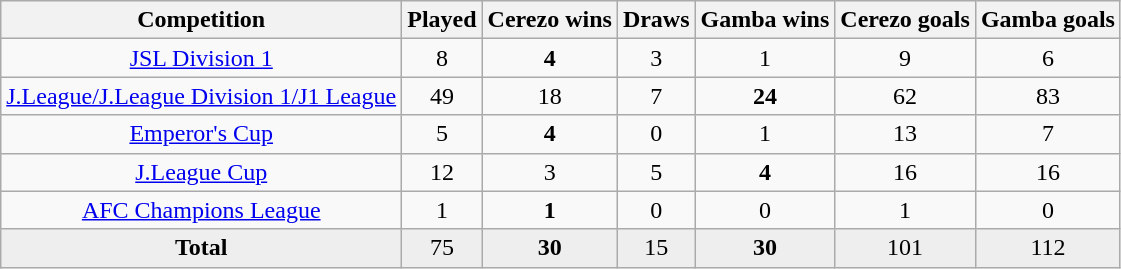<table class="wikitable" style="text-align:center;">
<tr>
<th>Competition</th>
<th>Played</th>
<th>Cerezo wins</th>
<th>Draws</th>
<th>Gamba wins</th>
<th>Cerezo goals</th>
<th>Gamba goals</th>
</tr>
<tr>
<td><a href='#'>JSL Division 1</a></td>
<td>8</td>
<td><strong>4</strong></td>
<td>3</td>
<td>1</td>
<td>9</td>
<td>6</td>
</tr>
<tr>
<td><a href='#'>J.League/J.League Division 1/J1 League</a></td>
<td>49</td>
<td>18</td>
<td>7</td>
<td><strong>24</strong></td>
<td>62</td>
<td>83</td>
</tr>
<tr>
<td><a href='#'>Emperor's Cup</a></td>
<td>5</td>
<td><strong>4</strong></td>
<td>0</td>
<td>1</td>
<td>13</td>
<td>7</td>
</tr>
<tr>
<td><a href='#'>J.League Cup</a></td>
<td>12</td>
<td>3</td>
<td>5</td>
<td><strong>4</strong></td>
<td>16</td>
<td>16</td>
</tr>
<tr>
<td><a href='#'>AFC Champions League</a></td>
<td>1</td>
<td><strong>1</strong></td>
<td>0</td>
<td>0</td>
<td>1</td>
<td>0</td>
</tr>
<tr bgcolor=#EEEEEE>
<td><strong>Total</strong></td>
<td>75</td>
<td><strong>30</strong></td>
<td>15</td>
<td><strong>30</strong></td>
<td>101</td>
<td>112</td>
</tr>
</table>
